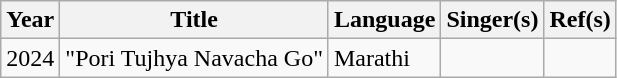<table class="wikitable sortable">
<tr>
<th>Year</th>
<th>Title</th>
<th>Language</th>
<th>Singer(s)</th>
<th>Ref(s)</th>
</tr>
<tr>
<td>2024</td>
<td>"Pori Tujhya Navacha Go"</td>
<td>Marathi</td>
<td></td>
<td></td>
</tr>
</table>
